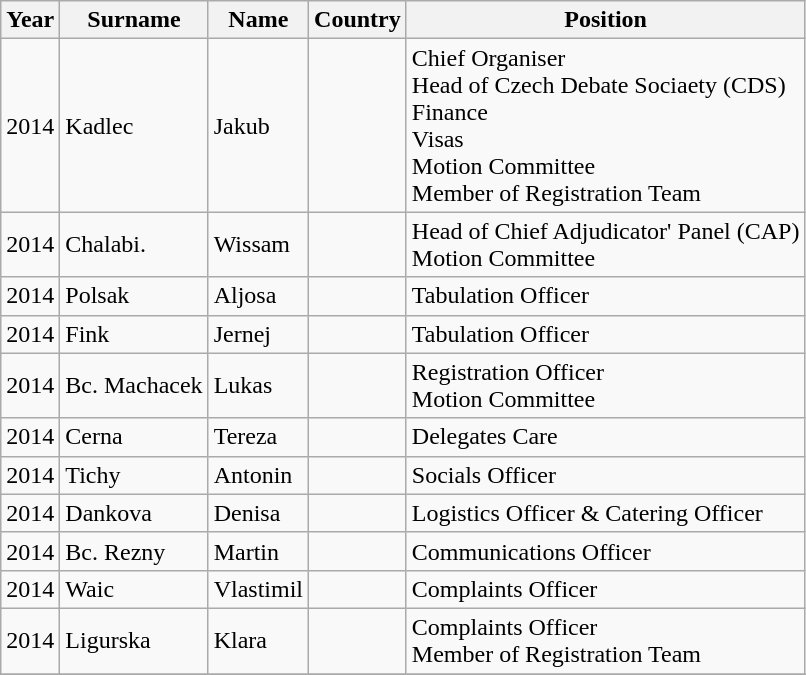<table class="wikitable sortable">
<tr>
<th>Year</th>
<th>Surname</th>
<th>Name</th>
<th>Country</th>
<th>Position</th>
</tr>
<tr>
<td>2014</td>
<td>Kadlec</td>
<td>Jakub</td>
<td></td>
<td>Chief Organiser<br>Head of Czech Debate Sociaety (CDS)<br>Finance<br>Visas<br>Motion Committee<br>Member of Registration Team</td>
</tr>
<tr>
<td>2014</td>
<td>Chalabi.</td>
<td>Wissam</td>
<td></td>
<td>Head of Chief Adjudicator' Panel (CAP)<br>Motion Committee</td>
</tr>
<tr>
<td>2014</td>
<td>Polsak</td>
<td>Aljosa</td>
<td></td>
<td>Tabulation Officer</td>
</tr>
<tr>
<td>2014</td>
<td>Fink</td>
<td>Jernej</td>
<td></td>
<td>Tabulation Officer</td>
</tr>
<tr>
<td>2014</td>
<td>Bc. Machacek</td>
<td>Lukas</td>
<td></td>
<td>Registration Officer<br>Motion Committee</td>
</tr>
<tr>
<td>2014</td>
<td>Cerna</td>
<td>Tereza</td>
<td></td>
<td>Delegates Care</td>
</tr>
<tr>
<td>2014</td>
<td>Tichy</td>
<td>Antonin</td>
<td></td>
<td>Socials Officer</td>
</tr>
<tr>
<td>2014</td>
<td>Dankova</td>
<td>Denisa</td>
<td></td>
<td>Logistics Officer & Catering Officer</td>
</tr>
<tr>
<td>2014</td>
<td>Bc. Rezny</td>
<td>Martin</td>
<td></td>
<td>Communications Officer</td>
</tr>
<tr>
<td>2014</td>
<td>Waic</td>
<td>Vlastimil</td>
<td></td>
<td>Complaints Officer</td>
</tr>
<tr>
<td>2014</td>
<td>Ligurska</td>
<td>Klara</td>
<td></td>
<td>Complaints Officer<br>Member of Registration Team</td>
</tr>
<tr>
</tr>
</table>
